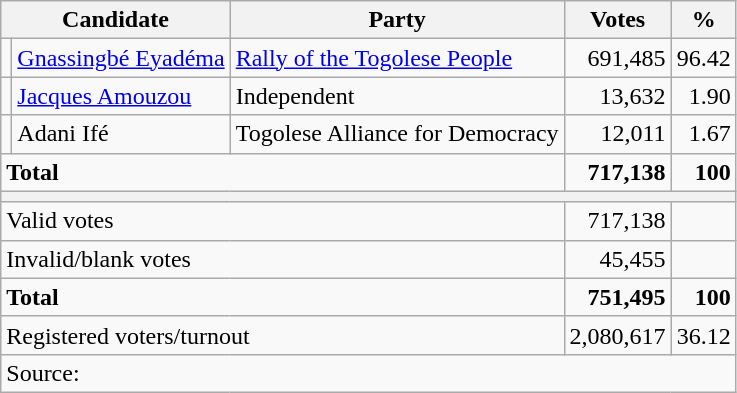<table class="wikitable sortable" style=text-align:right>
<tr>
<th colspan=2>Candidate</th>
<th>Party</th>
<th>Votes</th>
<th>%</th>
</tr>
<tr>
<td bgcolor=></td>
<td align=left><a href='#'>Gnassingbé Eyadéma</a></td>
<td align=left><a href='#'>Rally of the Togolese People</a></td>
<td>691,485</td>
<td>96.42</td>
</tr>
<tr>
<td bgcolor=></td>
<td align=left><a href='#'>Jacques Amouzou</a></td>
<td align=left>Independent</td>
<td>13,632</td>
<td>1.90</td>
</tr>
<tr>
<td></td>
<td align=left>Adani Ifé</td>
<td align=left>Togolese Alliance for Democracy</td>
<td>12,011</td>
<td>1.67</td>
</tr>
<tr class=sortbottom>
<td align=left colspan=3><strong>Total</strong></td>
<td><strong>717,138</strong></td>
<td><strong>100</strong></td>
</tr>
<tr class=sortbottom>
<th colspan=5></th>
</tr>
<tr class=sortbottom>
<td align=left colspan=3>Valid votes</td>
<td>717,138</td>
<td></td>
</tr>
<tr class=sortbottom>
<td align=left colspan=3>Invalid/blank votes</td>
<td>45,455</td>
<td></td>
</tr>
<tr class=sortbottom>
<td align=left colspan=3><strong>Total</strong></td>
<td><strong>751,495</strong></td>
<td><strong>100</strong></td>
</tr>
<tr class=sortbottom>
<td align=left colspan=3>Registered voters/turnout</td>
<td>2,080,617</td>
<td>36.12</td>
</tr>
<tr class=sortbottom>
<td align=left colspan=5>Source: </td>
</tr>
</table>
